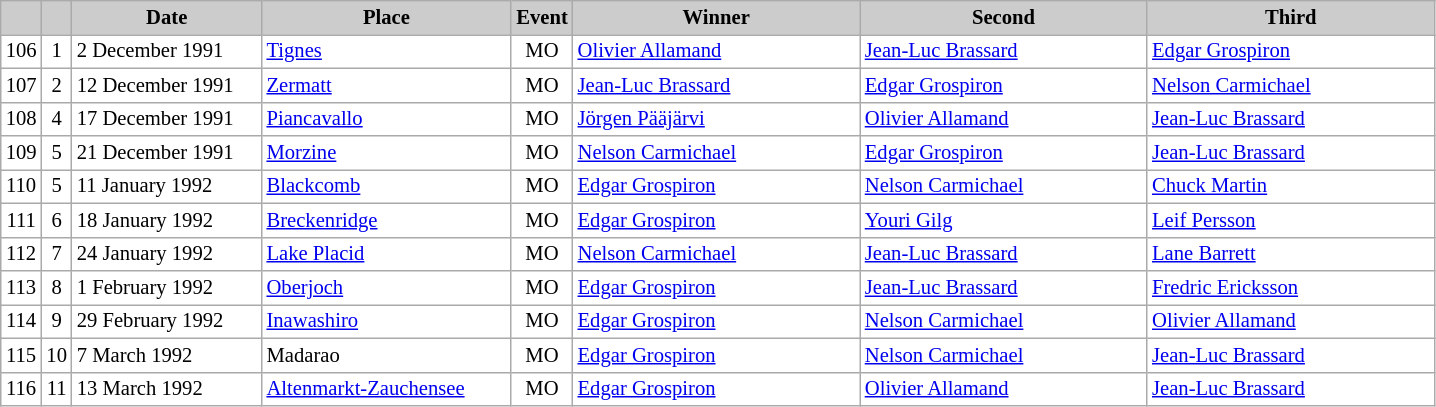<table class="wikitable plainrowheaders" style="background:#fff; font-size:86%; line-height:16px; border:grey solid 1px; border-collapse:collapse;">
<tr style="background:#ccc; text-align:center;">
<th scope="col" style="background:#ccc; width=20 px;"></th>
<th scope="col" style="background:#ccc; width=30 px;"></th>
<th scope="col" style="background:#ccc; width:120px;">Date</th>
<th scope="col" style="background:#ccc; width:160px;">Place</th>
<th scope="col" style="background:#ccc; width:15px;">Event</th>
<th scope="col" style="background:#ccc; width:185px;">Winner</th>
<th scope="col" style="background:#ccc; width:185px;">Second</th>
<th scope="col" style="background:#ccc; width:185px;">Third</th>
</tr>
<tr>
<td align=center>106</td>
<td align=center>1</td>
<td>2 December 1991</td>
<td> <a href='#'>Tignes</a></td>
<td align=center>MO</td>
<td> <a href='#'>Olivier Allamand</a></td>
<td> <a href='#'>Jean-Luc Brassard</a></td>
<td> <a href='#'>Edgar Grospiron</a></td>
</tr>
<tr>
<td align=center>107</td>
<td align=center>2</td>
<td>12 December 1991</td>
<td> <a href='#'>Zermatt</a></td>
<td align=center>MO</td>
<td> <a href='#'>Jean-Luc Brassard</a></td>
<td> <a href='#'>Edgar Grospiron</a></td>
<td> <a href='#'>Nelson Carmichael</a></td>
</tr>
<tr>
<td align=center>108</td>
<td align=center>4</td>
<td>17 December 1991</td>
<td> <a href='#'>Piancavallo</a></td>
<td align=center>MO</td>
<td> <a href='#'>Jörgen Pääjärvi</a></td>
<td> <a href='#'>Olivier Allamand</a></td>
<td> <a href='#'>Jean-Luc Brassard</a></td>
</tr>
<tr>
<td align=center>109</td>
<td align=center>5</td>
<td>21 December 1991</td>
<td> <a href='#'>Morzine</a></td>
<td align=center>MO</td>
<td> <a href='#'>Nelson Carmichael</a></td>
<td> <a href='#'>Edgar Grospiron</a></td>
<td> <a href='#'>Jean-Luc Brassard</a></td>
</tr>
<tr>
<td align=center>110</td>
<td align=center>5</td>
<td>11 January 1992</td>
<td> <a href='#'>Blackcomb</a></td>
<td align=center>MO</td>
<td> <a href='#'>Edgar Grospiron</a></td>
<td> <a href='#'>Nelson Carmichael</a></td>
<td> <a href='#'>Chuck Martin</a></td>
</tr>
<tr>
<td align=center>111</td>
<td align=center>6</td>
<td>18 January 1992</td>
<td> <a href='#'>Breckenridge</a></td>
<td align=center>MO</td>
<td> <a href='#'>Edgar Grospiron</a></td>
<td> <a href='#'>Youri Gilg</a></td>
<td> <a href='#'>Leif Persson</a></td>
</tr>
<tr>
<td align=center>112</td>
<td align=center>7</td>
<td>24 January 1992</td>
<td> <a href='#'>Lake Placid</a></td>
<td align=center>MO</td>
<td> <a href='#'>Nelson Carmichael</a></td>
<td> <a href='#'>Jean-Luc Brassard</a></td>
<td> <a href='#'>Lane Barrett</a></td>
</tr>
<tr>
<td align=center>113</td>
<td align=center>8</td>
<td>1 February 1992</td>
<td> <a href='#'>Oberjoch</a></td>
<td align=center>MO</td>
<td> <a href='#'>Edgar Grospiron</a></td>
<td> <a href='#'>Jean-Luc Brassard</a></td>
<td> <a href='#'>Fredric Ericksson</a></td>
</tr>
<tr>
<td align=center>114</td>
<td align=center>9</td>
<td>29 February 1992</td>
<td> <a href='#'>Inawashiro</a></td>
<td align=center>MO</td>
<td> <a href='#'>Edgar Grospiron</a></td>
<td> <a href='#'>Nelson Carmichael</a></td>
<td> <a href='#'>Olivier Allamand</a></td>
</tr>
<tr>
<td align=center>115</td>
<td align=center>10</td>
<td>7 March 1992</td>
<td> Madarao</td>
<td align=center>MO</td>
<td> <a href='#'>Edgar Grospiron</a></td>
<td> <a href='#'>Nelson Carmichael</a></td>
<td> <a href='#'>Jean-Luc Brassard</a></td>
</tr>
<tr>
<td align=center>116</td>
<td align=center>11</td>
<td>13 March 1992</td>
<td> <a href='#'>Altenmarkt-Zauchensee</a></td>
<td align=center>MO</td>
<td> <a href='#'>Edgar Grospiron</a></td>
<td> <a href='#'>Olivier Allamand</a></td>
<td> <a href='#'>Jean-Luc Brassard</a></td>
</tr>
</table>
